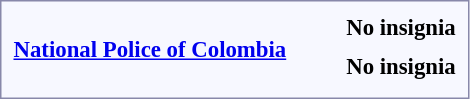<table style="border:1px solid #8888aa; background-color:#f7f8ff; padding:5px; font-size:95%; margin: 0px 12px 12px 0px;">
<tr style="text-align:center;">
<td rowspan=4><strong> <a href='#'>National Police of Colombia</a></strong></td>
<td colspan=6 rowspan=4></td>
<td colspan=2></td>
<td colspan=2></td>
<td colspan=6></td>
<td colspan=6></td>
<td colspan=4></td>
<td colspan=2></td>
<td colspan=6 rowspan=4></td>
<td colspan=1></td>
<td colspan=1><strong>No insignia</strong></td>
</tr>
<tr style="text-align:center;">
<td colspan=2></td>
<td colspan=2></td>
<td colspan=6></td>
<td colspan=6></td>
<td colspan=4></td>
<td colspan=2></td>
<td colspan=1></td>
<td colspan=1></td>
</tr>
<tr style="text-align:center;">
<td colspan=2></td>
<td colspan=2></td>
<td colspan=6></td>
<td colspan=6></td>
<td colspan=4></td>
<td colspan=2></td>
<td colspan=1></td>
<td colspan=1><strong>No insignia</strong></td>
</tr>
<tr style="text-align:center;">
<td colspan=2></td>
<td colspan=2></td>
<td colspan=6></td>
<td colspan=6></td>
<td colspan=4></td>
<td colspan=2></td>
<td colspan=1></td>
<td colspan=1></td>
</tr>
</table>
